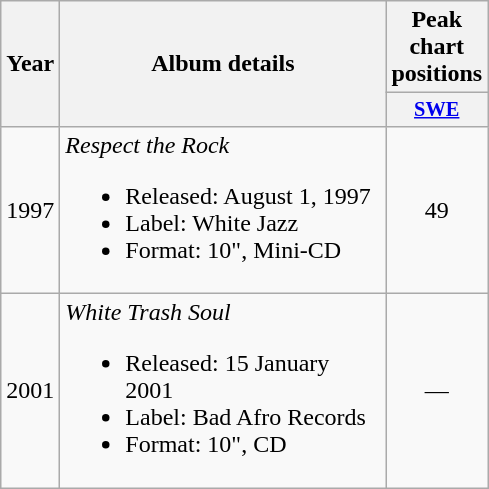<table class="wikitable border="1">
<tr>
<th rowspan="2">Year</th>
<th rowspan="2" width="210">Album details</th>
<th colspan="1">Peak chart positions</th>
</tr>
<tr>
<th style="width:3em;font-size:85%"><a href='#'>SWE</a><br> </th>
</tr>
<tr>
<td>1997</td>
<td><em>Respect the Rock</em><br><ul><li>Released: August 1, 1997</li><li>Label: White Jazz</li><li>Format: 10", Mini-CD</li></ul></td>
<td align="center">49</td>
</tr>
<tr>
<td>2001</td>
<td><em>White Trash Soul</em><br><ul><li>Released: 15 January 2001</li><li>Label: Bad Afro Records</li><li>Format: 10", CD</li></ul></td>
<td align="center">—</td>
</tr>
</table>
